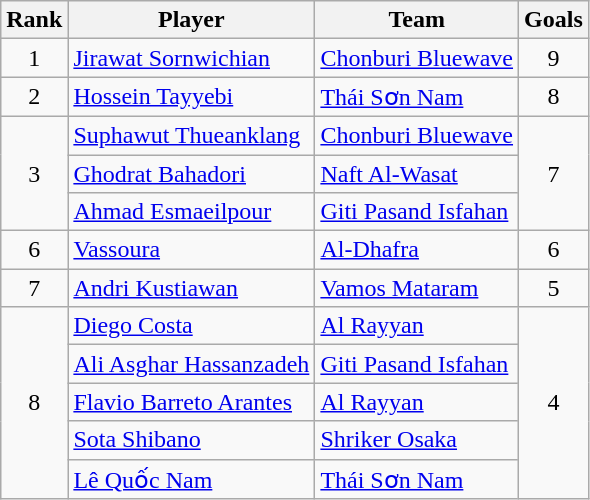<table class="wikitable" style="text-align:center">
<tr>
<th>Rank</th>
<th>Player</th>
<th>Team</th>
<th>Goals</th>
</tr>
<tr>
<td>1</td>
<td align=left> <a href='#'>Jirawat Sornwichian</a></td>
<td align=left> <a href='#'>Chonburi Bluewave</a></td>
<td>9</td>
</tr>
<tr>
<td>2</td>
<td align=left> <a href='#'>Hossein Tayyebi</a></td>
<td align=left> <a href='#'>Thái Sơn Nam</a></td>
<td>8</td>
</tr>
<tr>
<td rowspan=3>3</td>
<td align=left> <a href='#'>Suphawut Thueanklang</a></td>
<td align=left> <a href='#'>Chonburi Bluewave</a></td>
<td rowspan=3>7</td>
</tr>
<tr>
<td align=left> <a href='#'>Ghodrat Bahadori</a></td>
<td align=left> <a href='#'>Naft Al-Wasat</a></td>
</tr>
<tr>
<td align=left> <a href='#'>Ahmad Esmaeilpour</a></td>
<td align=left> <a href='#'>Giti Pasand Isfahan</a></td>
</tr>
<tr>
<td>6</td>
<td align=left> <a href='#'>Vassoura</a></td>
<td align=left> <a href='#'>Al-Dhafra</a></td>
<td>6</td>
</tr>
<tr>
<td>7</td>
<td align=left> <a href='#'>Andri Kustiawan</a></td>
<td align=left> <a href='#'>Vamos Mataram</a></td>
<td>5</td>
</tr>
<tr>
<td rowspan=5>8</td>
<td align=left> <a href='#'>Diego Costa</a></td>
<td align=left> <a href='#'>Al Rayyan</a></td>
<td rowspan=5>4</td>
</tr>
<tr>
<td align=left> <a href='#'>Ali Asghar Hassanzadeh</a></td>
<td align=left> <a href='#'>Giti Pasand Isfahan</a></td>
</tr>
<tr>
<td align=left> <a href='#'>Flavio Barreto Arantes</a></td>
<td align=left> <a href='#'>Al Rayyan</a></td>
</tr>
<tr>
<td align=left> <a href='#'>Sota Shibano</a></td>
<td align=left> <a href='#'>Shriker Osaka</a></td>
</tr>
<tr>
<td align=left> <a href='#'>Lê Quốc Nam</a></td>
<td align=left> <a href='#'>Thái Sơn Nam</a></td>
</tr>
</table>
